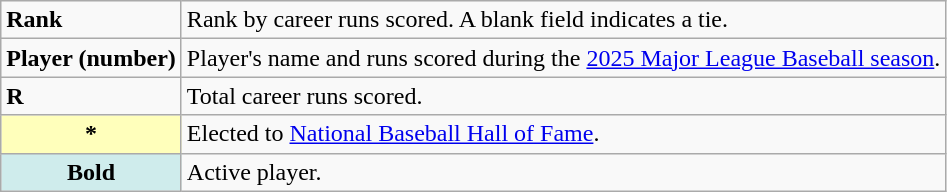<table class="wikitable" style="font-size:100%;">
<tr>
<td><strong>Rank</strong></td>
<td>Rank by career runs scored. A blank field indicates a tie.</td>
</tr>
<tr>
<td><strong>Player (number)</strong></td>
<td>Player's name and runs scored during the <a href='#'>2025 Major League Baseball season</a>.</td>
</tr>
<tr>
<td><strong>R</strong></td>
<td>Total career runs scored.</td>
</tr>
<tr>
<th scope="row" style="background-color:#ffffbb">*</th>
<td>Elected to <a href='#'>National Baseball Hall of Fame</a>.</td>
</tr>
<tr>
<th scope="row" style="background:#cfecec;"><strong>Bold</strong></th>
<td>Active player.</td>
</tr>
</table>
